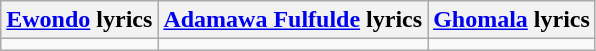<table class="wikitable">
<tr>
<th><a href='#'>Ewondo</a> lyrics</th>
<th><a href='#'>Adamawa Fulfulde</a> lyrics</th>
<th><a href='#'>Ghomala</a> lyrics</th>
</tr>
<tr style="vertical-align:top; white-space:nowrap;">
<td></td>
<td></td>
<td></td>
</tr>
</table>
